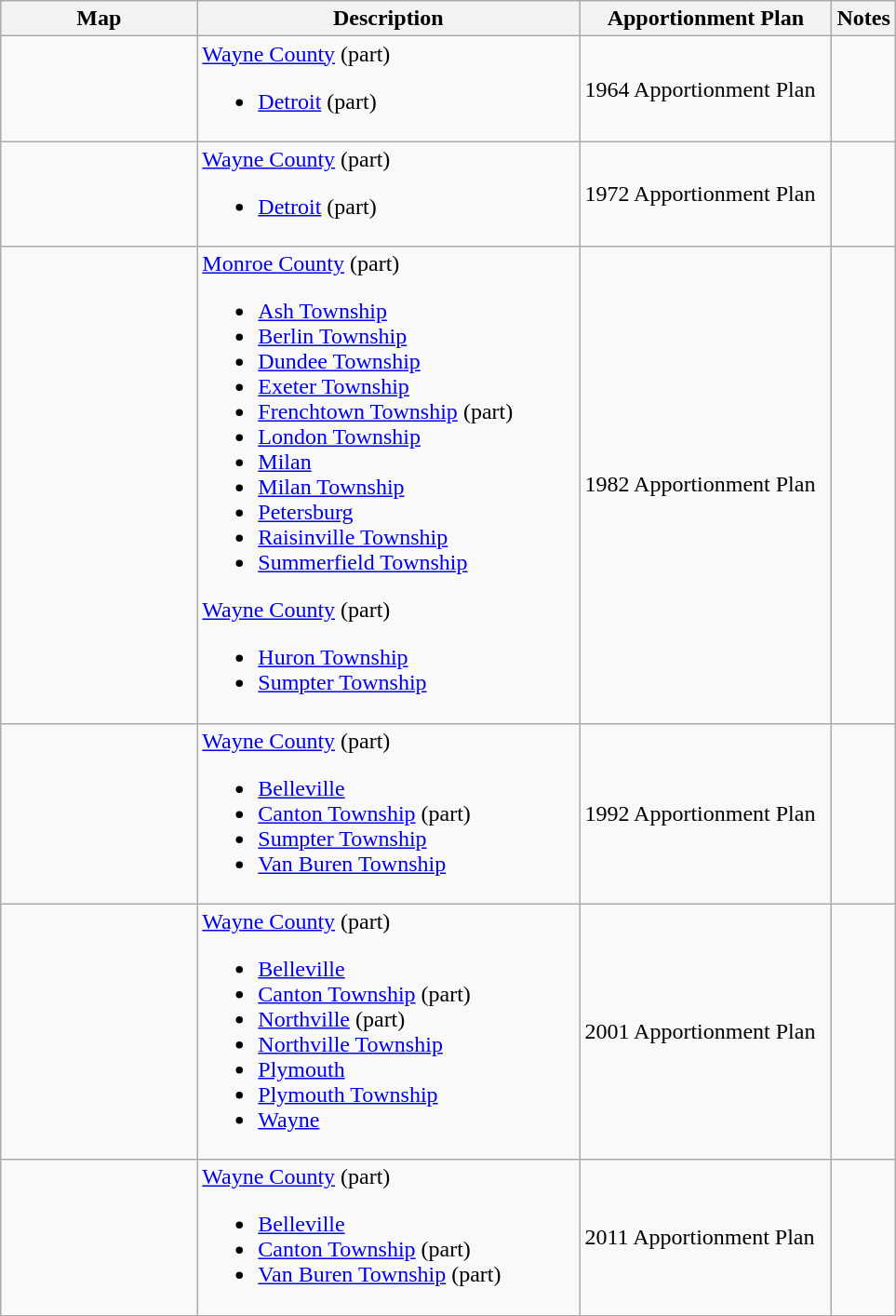<table class="wikitable sortable">
<tr>
<th style="width:100pt;">Map</th>
<th style="width:200pt;">Description</th>
<th style="width:130pt;">Apportionment Plan</th>
<th style="width:15pt;">Notes</th>
</tr>
<tr>
<td></td>
<td><a href='#'>Wayne County</a> (part)<br><ul><li><a href='#'>Detroit</a> (part)</li></ul></td>
<td>1964 Apportionment Plan</td>
<td></td>
</tr>
<tr>
<td></td>
<td><a href='#'>Wayne County</a> (part)<br><ul><li><a href='#'>Detroit</a> (part)</li></ul></td>
<td>1972 Apportionment Plan</td>
<td></td>
</tr>
<tr>
<td></td>
<td><a href='#'>Monroe County</a> (part)<br><ul><li><a href='#'>Ash Township</a></li><li><a href='#'>Berlin Township</a></li><li><a href='#'>Dundee Township</a></li><li><a href='#'>Exeter Township</a></li><li><a href='#'>Frenchtown Township</a> (part)</li><li><a href='#'>London Township</a></li><li><a href='#'>Milan</a></li><li><a href='#'>Milan Township</a></li><li><a href='#'>Petersburg</a></li><li><a href='#'>Raisinville Township</a></li><li><a href='#'>Summerfield Township</a></li></ul><a href='#'>Wayne County</a> (part)<ul><li><a href='#'>Huron Township</a></li><li><a href='#'>Sumpter Township</a></li></ul></td>
<td>1982 Apportionment Plan</td>
<td></td>
</tr>
<tr>
<td></td>
<td><a href='#'>Wayne County</a> (part)<br><ul><li><a href='#'>Belleville</a></li><li><a href='#'>Canton Township</a> (part)</li><li><a href='#'>Sumpter Township</a></li><li><a href='#'>Van Buren Township</a></li></ul></td>
<td>1992 Apportionment Plan</td>
<td></td>
</tr>
<tr>
<td></td>
<td><a href='#'>Wayne County</a> (part)<br><ul><li><a href='#'>Belleville</a></li><li><a href='#'>Canton Township</a> (part)</li><li><a href='#'>Northville</a> (part)</li><li><a href='#'>Northville Township</a></li><li><a href='#'>Plymouth</a></li><li><a href='#'>Plymouth Township</a></li><li><a href='#'>Wayne</a></li></ul></td>
<td>2001 Apportionment Plan</td>
<td></td>
</tr>
<tr>
<td></td>
<td><a href='#'>Wayne County</a> (part)<br><ul><li><a href='#'>Belleville</a></li><li><a href='#'>Canton Township</a> (part)</li><li><a href='#'>Van Buren Township</a> (part)</li></ul></td>
<td>2011 Apportionment Plan</td>
<td></td>
</tr>
<tr>
</tr>
</table>
